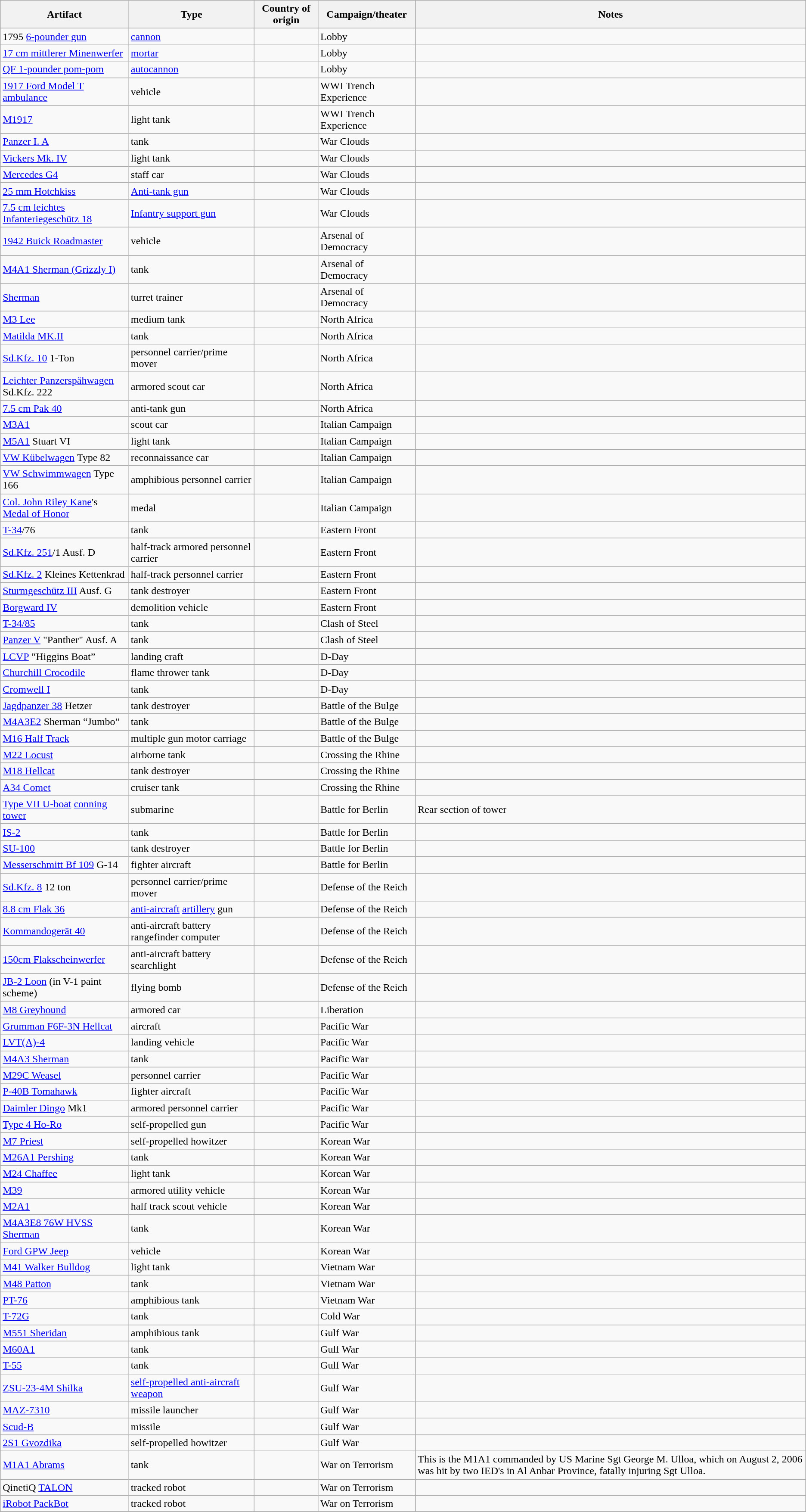<table class="wikitable sortable" style="font-size:100%;">
<tr>
<th width=0%>Artifact</th>
<th width=0%>Type</th>
<th width=0%>Country of origin</th>
<th width=0%>Campaign/theater</th>
<th width=0%>Notes</th>
</tr>
<tr>
<td>1795 <a href='#'>6-pounder gun</a></td>
<td><a href='#'>cannon</a></td>
<td></td>
<td>Lobby</td>
<td></td>
</tr>
<tr>
<td><a href='#'>17 cm mittlerer Minenwerfer</a></td>
<td><a href='#'>mortar</a></td>
<td></td>
<td>Lobby</td>
<td></td>
</tr>
<tr>
<td><a href='#'>QF 1-pounder pom-pom</a></td>
<td><a href='#'>autocannon</a></td>
<td></td>
<td>Lobby</td>
<td></td>
</tr>
<tr>
<td><a href='#'>1917 Ford Model T ambulance</a></td>
<td>vehicle</td>
<td></td>
<td>WWI Trench Experience</td>
<td></td>
</tr>
<tr>
<td><a href='#'>M1917</a></td>
<td>light tank</td>
<td></td>
<td>WWI Trench Experience</td>
<td></td>
</tr>
<tr>
<td><a href='#'>Panzer I. A</a></td>
<td>tank</td>
<td></td>
<td>War Clouds</td>
<td></td>
</tr>
<tr>
<td><a href='#'>Vickers Mk. IV</a></td>
<td>light tank</td>
<td></td>
<td>War Clouds</td>
<td></td>
</tr>
<tr>
<td><a href='#'>Mercedes G4</a></td>
<td>staff car</td>
<td></td>
<td>War Clouds</td>
<td></td>
</tr>
<tr>
<td><a href='#'>25 mm Hotchkiss</a></td>
<td><a href='#'>Anti-tank gun</a></td>
<td></td>
<td>War Clouds</td>
<td></td>
</tr>
<tr>
<td><a href='#'>7.5 cm leichtes Infanteriegeschütz 18</a></td>
<td><a href='#'>Infantry support gun</a></td>
<td></td>
<td>War Clouds</td>
<td></td>
</tr>
<tr>
<td><a href='#'>1942 Buick Roadmaster</a></td>
<td>vehicle</td>
<td></td>
<td>Arsenal of Democracy</td>
<td></td>
</tr>
<tr>
<td><a href='#'>M4A1 Sherman (Grizzly I)</a></td>
<td>tank</td>
<td></td>
<td>Arsenal of Democracy</td>
<td></td>
</tr>
<tr>
<td><a href='#'>Sherman</a></td>
<td>turret trainer</td>
<td></td>
<td>Arsenal of Democracy</td>
<td></td>
</tr>
<tr>
<td><a href='#'>M3 Lee</a></td>
<td>medium tank</td>
<td></td>
<td>North Africa</td>
<td></td>
</tr>
<tr>
<td><a href='#'>Matilda MK.II</a></td>
<td>tank</td>
<td></td>
<td>North Africa</td>
<td></td>
</tr>
<tr>
<td><a href='#'>Sd.Kfz. 10</a> 1-Ton</td>
<td>personnel carrier/prime mover</td>
<td></td>
<td>North Africa</td>
<td></td>
</tr>
<tr>
<td><a href='#'>Leichter Panzerspähwagen</a> Sd.Kfz. 222</td>
<td>armored scout car</td>
<td></td>
<td>North Africa</td>
<td></td>
</tr>
<tr>
<td><a href='#'>7.5 cm Pak 40</a></td>
<td>anti-tank gun</td>
<td></td>
<td>North Africa</td>
<td></td>
</tr>
<tr>
<td><a href='#'>M3A1</a></td>
<td>scout car</td>
<td></td>
<td>Italian Campaign</td>
<td></td>
</tr>
<tr>
<td><a href='#'>M5A1</a> Stuart VI</td>
<td>light tank</td>
<td></td>
<td>Italian Campaign</td>
<td></td>
</tr>
<tr>
<td><a href='#'>VW Kübelwagen</a> Type 82</td>
<td>reconnaissance car</td>
<td></td>
<td>Italian Campaign</td>
<td></td>
</tr>
<tr>
<td><a href='#'>VW Schwimmwagen</a> Type 166</td>
<td>amphibious personnel carrier</td>
<td></td>
<td>Italian Campaign</td>
<td></td>
</tr>
<tr>
<td><a href='#'>Col. John Riley Kane</a>'s <a href='#'>Medal of Honor</a></td>
<td>medal</td>
<td></td>
<td>Italian Campaign</td>
<td></td>
</tr>
<tr>
<td><a href='#'>T-34</a>/76</td>
<td>tank</td>
<td></td>
<td>Eastern Front</td>
<td></td>
</tr>
<tr>
<td><a href='#'>Sd.Kfz. 251</a>/1 Ausf. D</td>
<td>half-track armored personnel carrier</td>
<td></td>
<td>Eastern Front</td>
<td></td>
</tr>
<tr>
<td><a href='#'>Sd.Kfz. 2</a> Kleines Kettenkrad</td>
<td>half-track personnel carrier</td>
<td></td>
<td>Eastern Front</td>
<td></td>
</tr>
<tr>
<td><a href='#'>Sturmgeschütz III</a> Ausf. G</td>
<td>tank destroyer</td>
<td></td>
<td>Eastern Front</td>
<td></td>
</tr>
<tr>
<td><a href='#'>Borgward IV</a></td>
<td>demolition vehicle</td>
<td></td>
<td>Eastern Front</td>
<td></td>
</tr>
<tr>
<td><a href='#'>T-34/85</a></td>
<td>tank</td>
<td></td>
<td>Clash of Steel</td>
<td></td>
</tr>
<tr>
<td><a href='#'>Panzer V</a> "Panther" Ausf. A</td>
<td>tank</td>
<td></td>
<td>Clash of Steel</td>
<td></td>
</tr>
<tr>
<td><a href='#'>LCVP</a> “Higgins Boat”</td>
<td>landing craft</td>
<td></td>
<td>D-Day</td>
<td></td>
</tr>
<tr>
<td><a href='#'>Churchill Crocodile</a></td>
<td>flame thrower tank</td>
<td></td>
<td>D-Day</td>
<td></td>
</tr>
<tr>
<td><a href='#'>Cromwell I</a></td>
<td>tank</td>
<td></td>
<td>D-Day</td>
<td></td>
</tr>
<tr>
<td><a href='#'>Jagdpanzer 38</a> Hetzer</td>
<td>tank destroyer</td>
<td></td>
<td>Battle of the Bulge</td>
<td></td>
</tr>
<tr>
<td><a href='#'>M4A3E2</a> Sherman “Jumbo”</td>
<td>tank</td>
<td></td>
<td>Battle of the Bulge</td>
<td></td>
</tr>
<tr>
<td><a href='#'>M16 Half Track</a></td>
<td>multiple gun motor carriage</td>
<td></td>
<td>Battle of the Bulge</td>
<td></td>
</tr>
<tr>
<td><a href='#'>M22 Locust</a></td>
<td>airborne tank</td>
<td></td>
<td>Crossing the Rhine</td>
<td></td>
</tr>
<tr>
<td><a href='#'>M18 Hellcat</a></td>
<td>tank destroyer</td>
<td></td>
<td>Crossing the Rhine</td>
<td></td>
</tr>
<tr>
<td><a href='#'>A34 Comet</a></td>
<td>cruiser tank</td>
<td></td>
<td>Crossing the Rhine</td>
<td></td>
</tr>
<tr>
<td><a href='#'>Type VII U-boat</a> <a href='#'>conning tower</a></td>
<td>submarine</td>
<td></td>
<td>Battle for Berlin</td>
<td>Rear section of tower</td>
</tr>
<tr>
<td><a href='#'>IS-2</a></td>
<td>tank</td>
<td></td>
<td>Battle for Berlin</td>
<td></td>
</tr>
<tr>
<td><a href='#'>SU-100</a></td>
<td>tank destroyer</td>
<td></td>
<td>Battle for Berlin</td>
<td></td>
</tr>
<tr>
<td><a href='#'>Messerschmitt Bf 109</a> G-14</td>
<td>fighter aircraft</td>
<td></td>
<td>Battle for Berlin</td>
<td></td>
</tr>
<tr>
<td><a href='#'>Sd.Kfz. 8</a> 12 ton</td>
<td>personnel carrier/prime mover</td>
<td></td>
<td>Defense of the Reich</td>
<td></td>
</tr>
<tr>
<td><a href='#'>8.8 cm Flak 36</a></td>
<td><a href='#'>anti-aircraft</a> <a href='#'>artillery</a> gun</td>
<td></td>
<td>Defense of the Reich</td>
<td></td>
</tr>
<tr>
<td><a href='#'>Kommandogerät 40</a></td>
<td>anti-aircraft battery rangefinder computer</td>
<td></td>
<td>Defense of the Reich</td>
<td></td>
</tr>
<tr>
<td><a href='#'>150cm Flakscheinwerfer</a></td>
<td>anti-aircraft battery searchlight</td>
<td></td>
<td>Defense of the Reich</td>
<td></td>
</tr>
<tr>
<td><a href='#'>JB-2 Loon</a> (in V-1 paint scheme)</td>
<td>flying bomb</td>
<td></td>
<td>Defense of the Reich</td>
<td></td>
</tr>
<tr>
<td><a href='#'>M8 Greyhound</a></td>
<td>armored car</td>
<td></td>
<td>Liberation</td>
<td></td>
</tr>
<tr>
<td><a href='#'>Grumman F6F-3N Hellcat</a></td>
<td>aircraft</td>
<td></td>
<td>Pacific War</td>
<td></td>
</tr>
<tr>
<td><a href='#'>LVT(A)-4</a></td>
<td>landing vehicle</td>
<td></td>
<td>Pacific War</td>
<td></td>
</tr>
<tr>
<td><a href='#'>M4A3 Sherman</a></td>
<td>tank</td>
<td></td>
<td>Pacific War</td>
<td></td>
</tr>
<tr>
<td><a href='#'>M29C Weasel</a></td>
<td>personnel carrier</td>
<td></td>
<td>Pacific War</td>
<td></td>
</tr>
<tr>
<td><a href='#'>P-40B Tomahawk</a></td>
<td>fighter aircraft</td>
<td></td>
<td>Pacific War</td>
<td></td>
</tr>
<tr>
<td><a href='#'>Daimler Dingo</a> Mk1</td>
<td>armored personnel carrier</td>
<td></td>
<td>Pacific War</td>
<td></td>
</tr>
<tr>
<td><a href='#'>Type 4 Ho-Ro</a></td>
<td>self-propelled gun</td>
<td></td>
<td>Pacific War</td>
<td></td>
</tr>
<tr>
<td><a href='#'>M7 Priest</a></td>
<td>self-propelled howitzer</td>
<td></td>
<td>Korean War</td>
<td></td>
</tr>
<tr>
<td><a href='#'>M26A1 Pershing</a></td>
<td>tank</td>
<td></td>
<td>Korean War</td>
<td></td>
</tr>
<tr>
<td><a href='#'>M24 Chaffee</a></td>
<td>light tank</td>
<td></td>
<td>Korean War</td>
<td></td>
</tr>
<tr>
<td><a href='#'>M39</a></td>
<td>armored utility vehicle</td>
<td></td>
<td>Korean War</td>
<td></td>
</tr>
<tr>
<td><a href='#'>M2A1</a></td>
<td>half track scout vehicle</td>
<td></td>
<td>Korean War</td>
<td></td>
</tr>
<tr>
<td><a href='#'>M4A3E8 76W HVSS Sherman</a></td>
<td>tank</td>
<td></td>
<td>Korean War</td>
<td></td>
</tr>
<tr>
<td><a href='#'>Ford GPW Jeep</a></td>
<td>vehicle</td>
<td></td>
<td>Korean War</td>
<td></td>
</tr>
<tr>
<td><a href='#'>M41 Walker Bulldog</a></td>
<td>light tank</td>
<td></td>
<td>Vietnam War</td>
<td></td>
</tr>
<tr>
<td><a href='#'>M48 Patton</a></td>
<td>tank</td>
<td></td>
<td>Vietnam War</td>
<td></td>
</tr>
<tr>
<td><a href='#'>PT-76</a></td>
<td>amphibious tank</td>
<td></td>
<td>Vietnam War</td>
<td></td>
</tr>
<tr>
<td><a href='#'>T-72G</a></td>
<td>tank</td>
<td></td>
<td>Cold War</td>
<td></td>
</tr>
<tr>
<td><a href='#'>M551 Sheridan</a></td>
<td>amphibious tank</td>
<td></td>
<td>Gulf War</td>
<td></td>
</tr>
<tr>
<td><a href='#'>M60A1</a></td>
<td>tank</td>
<td></td>
<td>Gulf War</td>
<td></td>
</tr>
<tr>
<td><a href='#'>T-55</a></td>
<td>tank</td>
<td></td>
<td>Gulf War</td>
<td></td>
</tr>
<tr>
<td><a href='#'>ZSU-23-4M Shilka</a></td>
<td><a href='#'>self-propelled anti-aircraft weapon</a></td>
<td></td>
<td>Gulf War</td>
<td></td>
</tr>
<tr>
<td><a href='#'>MAZ-7310</a></td>
<td>missile launcher</td>
<td></td>
<td>Gulf War</td>
<td></td>
</tr>
<tr>
<td><a href='#'>Scud-B</a></td>
<td>missile</td>
<td></td>
<td>Gulf War</td>
<td></td>
</tr>
<tr>
<td><a href='#'>2S1 Gvozdika</a></td>
<td>self-propelled howitzer</td>
<td></td>
<td>Gulf War</td>
<td></td>
</tr>
<tr>
<td><a href='#'>M1A1 Abrams</a></td>
<td>tank</td>
<td></td>
<td>War on Terrorism</td>
<td>This is the M1A1 commanded by US Marine Sgt George M. Ulloa, which on August 2, 2006 was hit by two IED's in Al Anbar Province, fatally injuring Sgt Ulloa.</td>
</tr>
<tr>
<td>QinetiQ <a href='#'>TALON</a></td>
<td>tracked robot</td>
<td></td>
<td>War on Terrorism</td>
<td></td>
</tr>
<tr>
<td><a href='#'>iRobot PackBot</a></td>
<td>tracked robot</td>
<td></td>
<td>War on Terrorism</td>
<td></td>
</tr>
<tr>
</tr>
</table>
